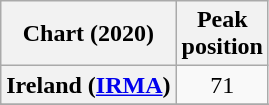<table class="wikitable sortable plainrowheaders" style="text-align:center">
<tr>
<th scope="col">Chart (2020)</th>
<th scope="col">Peak<br>position</th>
</tr>
<tr>
<th scope="row">Ireland (<a href='#'>IRMA</a>)</th>
<td>71</td>
</tr>
<tr>
</tr>
<tr>
</tr>
<tr>
</tr>
</table>
